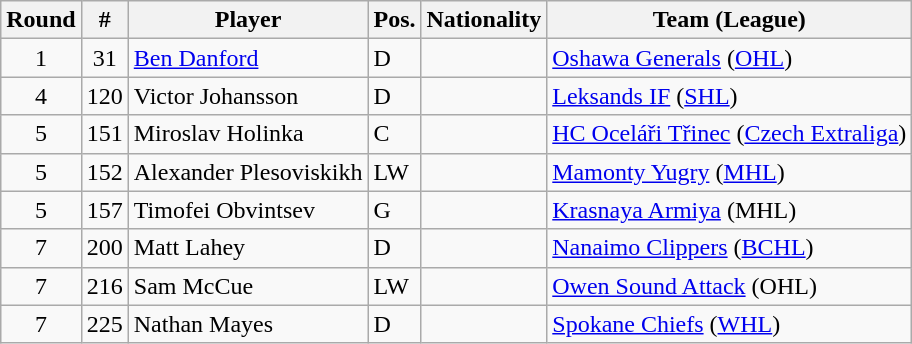<table class="wikitable">
<tr>
<th>Round</th>
<th>#</th>
<th>Player</th>
<th>Pos.</th>
<th>Nationality</th>
<th>Team (League)</th>
</tr>
<tr>
<td style="text-align:center;">1</td>
<td style="text-align:center;">31</td>
<td><a href='#'>Ben Danford</a></td>
<td>D</td>
<td></td>
<td><a href='#'>Oshawa Generals</a> (<a href='#'>OHL</a>)</td>
</tr>
<tr>
<td style="text-align:center;">4</td>
<td style="text-align:center;">120</td>
<td>Victor Johansson</td>
<td>D</td>
<td></td>
<td><a href='#'>Leksands IF</a> (<a href='#'>SHL</a>)</td>
</tr>
<tr>
<td style="text-align:center;">5</td>
<td style="text-align:center;">151</td>
<td>Miroslav Holinka</td>
<td>C</td>
<td></td>
<td><a href='#'>HC Oceláři Třinec</a> (<a href='#'>Czech Extraliga</a>)</td>
</tr>
<tr>
<td style="text-align:center;">5</td>
<td style="text-align:center;">152</td>
<td>Alexander Plesoviskikh</td>
<td>LW</td>
<td></td>
<td><a href='#'>Mamonty Yugry</a> (<a href='#'>MHL</a>)</td>
</tr>
<tr>
<td style="text-align:center;">5</td>
<td style="text-align:center;">157</td>
<td>Timofei Obvintsev</td>
<td>G</td>
<td></td>
<td><a href='#'>Krasnaya Armiya</a> (MHL)</td>
</tr>
<tr>
<td style="text-align:center;">7</td>
<td style="text-align:center;">200</td>
<td>Matt Lahey</td>
<td>D</td>
<td></td>
<td><a href='#'>Nanaimo Clippers</a> (<a href='#'>BCHL</a>)</td>
</tr>
<tr>
<td style="text-align:center;">7</td>
<td style="text-align:center;">216</td>
<td>Sam McCue</td>
<td>LW</td>
<td></td>
<td><a href='#'>Owen Sound Attack</a> (OHL)</td>
</tr>
<tr>
<td style="text-align:center;">7</td>
<td style="text-align:center;">225</td>
<td>Nathan Mayes</td>
<td>D</td>
<td></td>
<td><a href='#'>Spokane Chiefs</a> (<a href='#'>WHL</a>)</td>
</tr>
</table>
